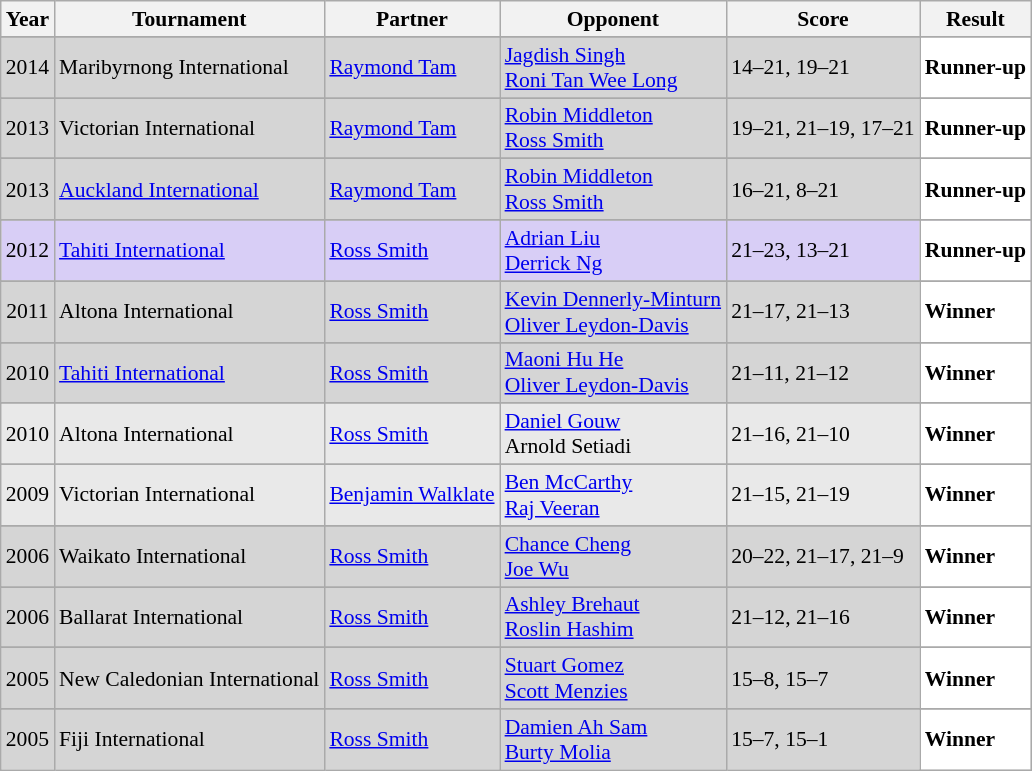<table class="sortable wikitable" style="font-size: 90%;">
<tr>
<th>Year</th>
<th>Tournament</th>
<th>Partner</th>
<th>Opponent</th>
<th>Score</th>
<th>Result</th>
</tr>
<tr>
</tr>
<tr style="background:#D5D5D5">
<td align="center">2014</td>
<td align="left">Maribyrnong International</td>
<td align="left"> <a href='#'>Raymond Tam</a></td>
<td align="left"> <a href='#'>Jagdish Singh</a><br> <a href='#'>Roni Tan Wee Long</a></td>
<td align="left">14–21, 19–21</td>
<td style="text-align:left; background:white"> <strong>Runner-up</strong></td>
</tr>
<tr>
</tr>
<tr style="background:#D5D5D5">
<td align="center">2013</td>
<td align="left">Victorian International</td>
<td align="left"> <a href='#'>Raymond Tam</a></td>
<td align="left"> <a href='#'>Robin Middleton</a><br> <a href='#'>Ross Smith</a></td>
<td align="left">19–21, 21–19, 17–21</td>
<td style="text-align:left; background:white"> <strong>Runner-up</strong></td>
</tr>
<tr>
</tr>
<tr style="background:#D5D5D5">
<td align="center">2013</td>
<td align="left"><a href='#'>Auckland International</a></td>
<td align="left"> <a href='#'>Raymond Tam</a></td>
<td align="left"> <a href='#'>Robin Middleton</a><br> <a href='#'>Ross Smith</a></td>
<td align="left">16–21, 8–21</td>
<td style="text-align:left; background:white"> <strong>Runner-up</strong></td>
</tr>
<tr>
</tr>
<tr style="background:#D8CEF6">
<td align="center">2012</td>
<td align="left"><a href='#'>Tahiti International</a></td>
<td align="left"> <a href='#'>Ross Smith</a></td>
<td align="left"> <a href='#'>Adrian Liu</a><br> <a href='#'>Derrick Ng</a></td>
<td align="left">21–23, 13–21</td>
<td style="text-align:left; background:white"> <strong>Runner-up</strong></td>
</tr>
<tr>
</tr>
<tr style="background:#D5D5D5">
<td align="center">2011</td>
<td align="left">Altona International</td>
<td align="left"> <a href='#'>Ross Smith</a></td>
<td align="left"> <a href='#'>Kevin Dennerly-Minturn</a><br> <a href='#'>Oliver Leydon-Davis</a></td>
<td align="left">21–17, 21–13</td>
<td style="text-align:left; background:white"> <strong>Winner</strong></td>
</tr>
<tr>
</tr>
<tr style="background:#D5D5D5">
<td align="center">2010</td>
<td align="left"><a href='#'>Tahiti International</a></td>
<td align="left"> <a href='#'>Ross Smith</a></td>
<td align="left"> <a href='#'>Maoni Hu He</a><br> <a href='#'>Oliver Leydon-Davis</a></td>
<td align="left">21–11, 21–12</td>
<td style="text-align:left; background:white"> <strong>Winner</strong></td>
</tr>
<tr>
</tr>
<tr style="background:#E9E9E9">
<td align="center">2010</td>
<td align="left">Altona International</td>
<td align="left"> <a href='#'>Ross Smith</a></td>
<td align="left"> <a href='#'>Daniel Gouw</a><br> Arnold Setiadi</td>
<td align="left">21–16, 21–10</td>
<td style="text-align:left; background:white"> <strong>Winner</strong></td>
</tr>
<tr>
</tr>
<tr style="background:#E9E9E9">
<td align="center">2009</td>
<td align="left">Victorian International</td>
<td align="left"> <a href='#'>Benjamin Walklate</a></td>
<td align="left"> <a href='#'>Ben McCarthy</a><br> <a href='#'>Raj Veeran</a></td>
<td align="left">21–15, 21–19</td>
<td style="text-align:left; background:white"> <strong>Winner</strong></td>
</tr>
<tr>
</tr>
<tr style="background:#D5D5D5">
<td align="center">2006</td>
<td align="left">Waikato International</td>
<td align="left"> <a href='#'>Ross Smith</a></td>
<td align="left"> <a href='#'>Chance Cheng</a><br> <a href='#'>Joe Wu</a></td>
<td align="left">20–22, 21–17, 21–9</td>
<td style="text-align:left; background:white"> <strong>Winner</strong></td>
</tr>
<tr>
</tr>
<tr style="background:#D5D5D5">
<td align="center">2006</td>
<td align="left">Ballarat International</td>
<td align="left"> <a href='#'>Ross Smith</a></td>
<td align="left"> <a href='#'>Ashley Brehaut</a><br> <a href='#'>Roslin Hashim</a></td>
<td align="left">21–12, 21–16</td>
<td style="text-align:left; background:white"> <strong>Winner</strong></td>
</tr>
<tr>
</tr>
<tr style="background:#D5D5D5">
<td align="center">2005</td>
<td align="left">New Caledonian International</td>
<td align="left"> <a href='#'>Ross Smith</a></td>
<td align="left"> <a href='#'>Stuart Gomez</a><br> <a href='#'>Scott Menzies</a></td>
<td align="left">15–8, 15–7</td>
<td style="text-align:left; background:white"> <strong>Winner</strong></td>
</tr>
<tr>
</tr>
<tr style="background:#D5D5D5">
<td align="center">2005</td>
<td align="left">Fiji International</td>
<td align="left"> <a href='#'>Ross Smith</a></td>
<td align="left"> <a href='#'>Damien Ah Sam</a><br> <a href='#'>Burty Molia</a></td>
<td align="left">15–7, 15–1</td>
<td style="text-align:left; background:white"> <strong>Winner</strong></td>
</tr>
</table>
